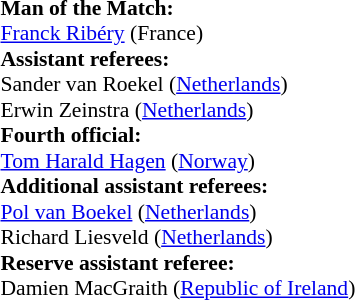<table style="width:100%; font-size:90%;">
<tr>
<td><br><strong>Man of the Match:</strong>
<br><a href='#'>Franck Ribéry</a> (France)<br><strong>Assistant referees:</strong>
<br>Sander van Roekel (<a href='#'>Netherlands</a>)
<br>Erwin Zeinstra (<a href='#'>Netherlands</a>)
<br><strong>Fourth official:</strong>
<br><a href='#'>Tom Harald Hagen</a> (<a href='#'>Norway</a>)
<br><strong>Additional assistant referees:</strong>
<br><a href='#'>Pol van Boekel</a> (<a href='#'>Netherlands</a>)
<br>Richard Liesveld (<a href='#'>Netherlands</a>)
<br><strong>Reserve assistant referee:</strong>
<br>Damien MacGraith (<a href='#'>Republic of Ireland</a>)</td>
</tr>
</table>
